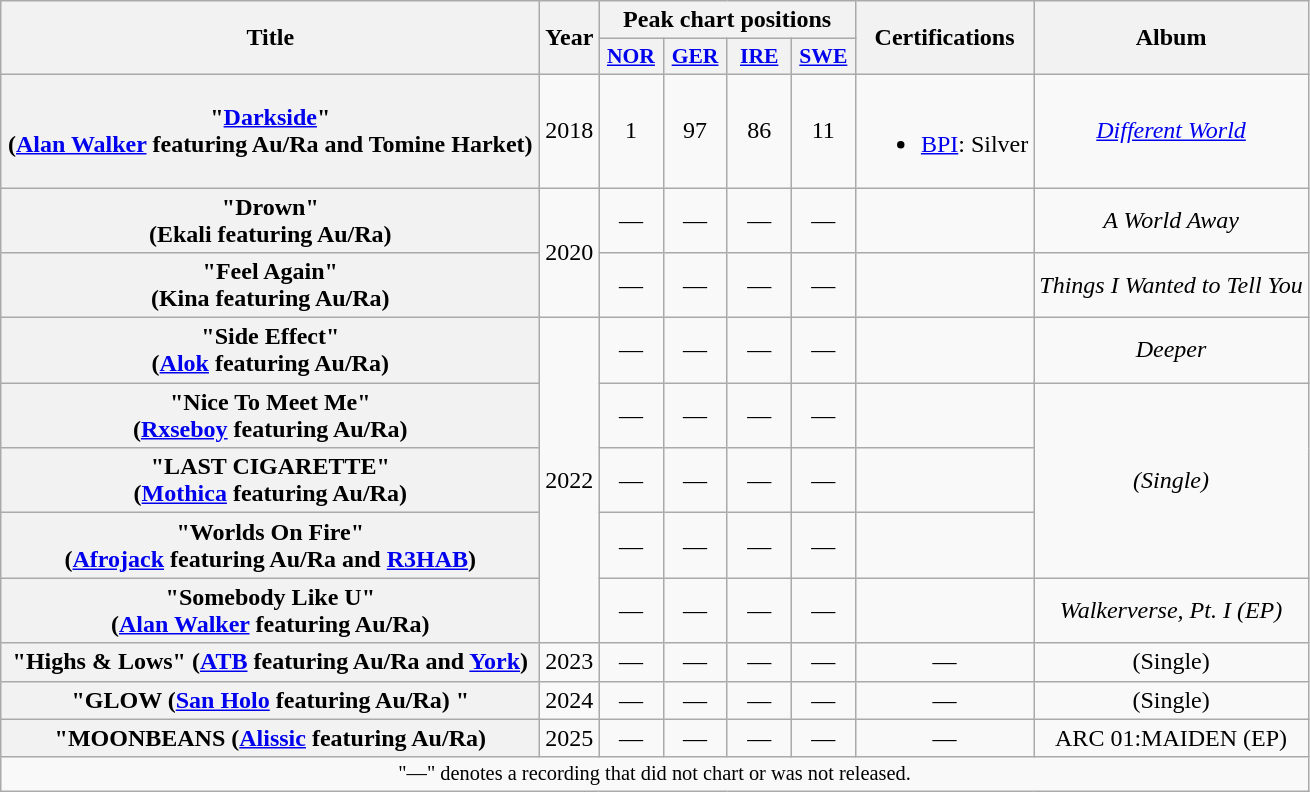<table class="wikitable plainrowheaders" style="text-align:center;">
<tr>
<th scope="col" rowspan="2" style="width:22em;">Title</th>
<th scope="col" rowspan="2" style="width:1em;">Year</th>
<th scope="col" colspan="4">Peak chart positions</th>
<th scope="col" rowspan="2">Certifications</th>
<th scope="col" rowspan="2">Album</th>
</tr>
<tr>
<th scope="col" style="width:2.5em;font-size:90%;"><a href='#'>NOR</a><br></th>
<th scope="col" style="width:2.5em;font-size:90%;"><a href='#'>GER</a><br></th>
<th scope="col" style="width:2.5em;font-size:90%;"><a href='#'>IRE</a><br></th>
<th scope="col" style="width:2.5em;font-size:90%;"><a href='#'>SWE</a><br></th>
</tr>
<tr>
<th scope="row">"<a href='#'>Darkside</a>"<br><span>(<a href='#'>Alan Walker</a> featuring Au/Ra and Tomine Harket)</span></th>
<td>2018</td>
<td>1<br></td>
<td>97</td>
<td>86<br></td>
<td>11<br></td>
<td><br><ul><li><a href='#'>BPI</a>: Silver</li></ul></td>
<td><em><a href='#'>Different World</a></em></td>
</tr>
<tr>
<th scope="row">"Drown"<br><span>(Ekali featuring Au/Ra)</span></th>
<td rowspan="2">2020</td>
<td>—</td>
<td>—</td>
<td>—</td>
<td>—</td>
<td></td>
<td><em>A World Away</em></td>
</tr>
<tr>
<th scope="row">"Feel Again"<br><span>(Kina featuring Au/Ra)</span></th>
<td>—</td>
<td>—</td>
<td>—</td>
<td>—</td>
<td></td>
<td><em>Things I Wanted to Tell You</em></td>
</tr>
<tr>
<th scope="row">"Side Effect"<br><span>(<a href='#'>Alok</a> featuring Au/Ra)</span></th>
<td rowspan="5">2022</td>
<td>—</td>
<td>—</td>
<td>—</td>
<td>—</td>
<td></td>
<td><em>Deeper</em></td>
</tr>
<tr>
<th scope="row">"Nice To Meet Me"<br><span>(<a href='#'>Rxseboy</a> featuring Au/Ra)</span></th>
<td>—</td>
<td>—</td>
<td>—</td>
<td>—</td>
<td></td>
<td rowspan="3"><em>(Single)</em></td>
</tr>
<tr>
<th scope="row">"LAST CIGARETTE"<br><span>(<a href='#'>Mothica</a> featuring Au/Ra)</span></th>
<td>—</td>
<td>—</td>
<td>—</td>
<td>—</td>
<td></td>
</tr>
<tr>
<th scope="row">"Worlds On Fire"<br><span>(<a href='#'>Afrojack</a> featuring Au/Ra and <a href='#'>R3HAB</a>)</span></th>
<td>—</td>
<td>—</td>
<td>—</td>
<td>—</td>
<td></td>
</tr>
<tr>
<th scope="row">"Somebody Like U"<br><span>(<a href='#'>Alan Walker</a> featuring Au/Ra)</span></th>
<td>—</td>
<td>—</td>
<td>—</td>
<td>—</td>
<td></td>
<td><em>Walkerverse, Pt. I (EP)</em></td>
</tr>
<tr>
<th>"Highs & Lows" (<a href='#'>ATB</a> featuring Au/Ra and <a href='#'>York</a>)</th>
<td>2023</td>
<td>—</td>
<td>—</td>
<td>—</td>
<td>—</td>
<td>—</td>
<td>(Single)</td>
</tr>
<tr>
<th>"GLOW (<a href='#'>San Holo</a> featuring Au/Ra) "</th>
<td>2024</td>
<td>—</td>
<td>—</td>
<td>—</td>
<td>—</td>
<td>—</td>
<td>(Single)</td>
</tr>
<tr>
<th>"MOONBEANS (<a href='#'>Alissic</a> featuring Au/Ra)</th>
<td>2025</td>
<td>—</td>
<td>—</td>
<td>—</td>
<td>—</td>
<td>—</td>
<td>ARC 01:MAIDEN (EP)</td>
</tr>
<tr>
<td colspan="8" style="font-size:85%">"—" denotes a recording that did not chart or was not released.</td>
</tr>
</table>
